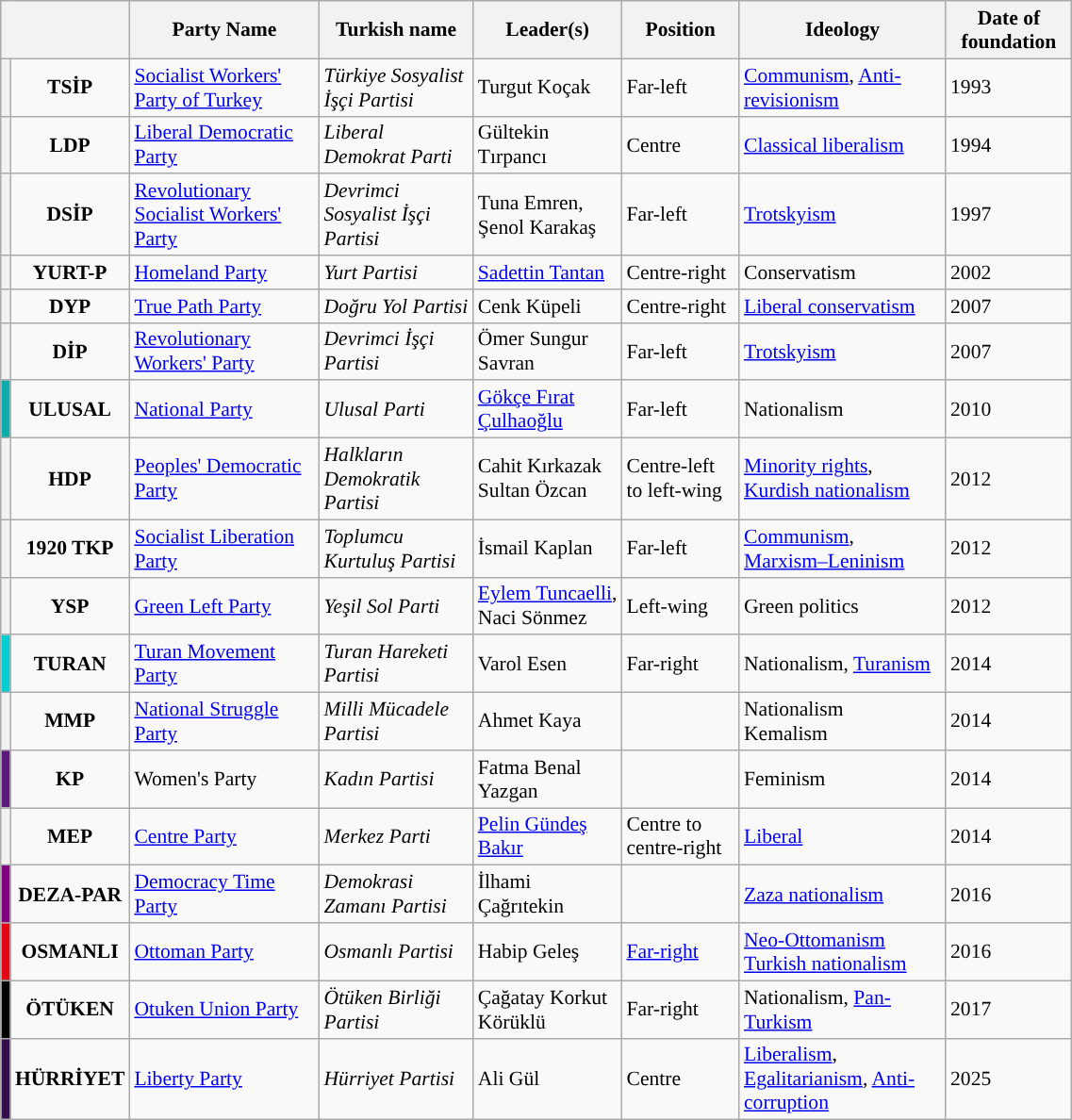<table class="wikitable sortable" style="text-align:left;;width: 60%;font-size:90%">
<tr>
<th colspan="2" style="background-color:#FFFFF; color:black; width:0.5px"></th>
<th style="background-color:#FFFFF; color:black;">Party Name</th>
<th>Turkish name</th>
<th style="background-color:#FFFFF; color:black;">Leader(s)</th>
<th style="background-color:#FFFFF; color:black;">Position</th>
<th style="background-color:#FFFFF; color:black;">Ideology</th>
<th>Date of foundation</th>
</tr>
<tr>
<th style="background-color:"></th>
<td align="center"><strong>TSİP</strong></td>
<td><a href='#'>Socialist Workers' Party of Turkey</a></td>
<td><em>Türkiye Sosyalist İşçi Partisi</em></td>
<td>Turgut Koçak</td>
<td>Far-left</td>
<td><a href='#'>Communism</a>, <a href='#'>Anti-revisionism</a></td>
<td>1993</td>
</tr>
<tr>
<th style="background-color:"></th>
<td align="center"><strong>LDP</strong></td>
<td><a href='#'>Liberal Democratic Party</a></td>
<td><em>Liberal Demokrat Parti</em></td>
<td>Gültekin Tırpancı</td>
<td>Centre</td>
<td><a href='#'>Classical liberalism</a></td>
<td>1994</td>
</tr>
<tr>
<th style="background-color:"></th>
<td align="center"><strong>DSİP</strong></td>
<td><a href='#'>Revolutionary Socialist Workers' Party</a></td>
<td><em>Devrimci Sosyalist İşçi Partisi</em></td>
<td>Tuna Emren, Şenol Karakaş</td>
<td>Far-left</td>
<td><a href='#'>Trotskyism</a></td>
<td>1997</td>
</tr>
<tr>
<th style="background-color:"></th>
<td align="center"><strong>YURT-P</strong></td>
<td><a href='#'>Homeland Party</a></td>
<td><em>Yurt Partisi</em></td>
<td><a href='#'>Sadettin Tantan</a></td>
<td>Centre-right</td>
<td>Conservatism</td>
<td>2002</td>
</tr>
<tr>
<th style="background-color:"></th>
<td align="center"><strong>DYP</strong></td>
<td><a href='#'>True Path Party</a></td>
<td><em>Doğru Yol Partisi</em></td>
<td>Cenk Küpeli</td>
<td>Centre-right</td>
<td><a href='#'>Liberal conservatism</a></td>
<td>2007</td>
</tr>
<tr>
<th style="background-color:"></th>
<td align="center"><strong>DİP</strong></td>
<td><a href='#'>Revolutionary Workers' Party</a></td>
<td><em>Devrimci İşçi Partisi</em></td>
<td>Ömer Sungur Savran</td>
<td>Far-left</td>
<td><a href='#'>Trotskyism</a></td>
<td>2007</td>
</tr>
<tr>
<th style="background-color:#10ACAB"></th>
<td align="center"><strong>ULUSAL</strong></td>
<td><a href='#'>National Party</a></td>
<td><em>Ulusal Parti</em></td>
<td><a href='#'>Gökçe Fırat Çulhaoğlu</a></td>
<td>Far-left</td>
<td>Nationalism</td>
<td>2010</td>
</tr>
<tr>
<th style="background-color:"></th>
<td align="center"><strong>HDP</strong></td>
<td><a href='#'>Peoples' Democratic Party</a></td>
<td><em>Halkların Demokratik Partisi</em></td>
<td>Cahit Kırkazak<br>Sultan Özcan</td>
<td>Centre-left to left-wing</td>
<td><a href='#'>Minority rights</a>, <a href='#'>Kurdish nationalism</a></td>
<td>2012</td>
</tr>
<tr>
<th style="background-color:"></th>
<td align="center"><strong>1920 TKP</strong></td>
<td><a href='#'>Socialist Liberation Party</a></td>
<td><em>Toplumcu Kurtuluş Partisi</em></td>
<td>İsmail Kaplan</td>
<td>Far-left</td>
<td><a href='#'>Communism</a>, <a href='#'>Marxism–Leninism</a></td>
<td>2012</td>
</tr>
<tr>
<th style="background-color:"></th>
<td align="center"><strong>YSP</strong></td>
<td><a href='#'>Green Left Party</a></td>
<td><em>Yeşil Sol Parti</em></td>
<td><a href='#'>Eylem Tuncaelli</a>, Naci Sönmez</td>
<td>Left-wing</td>
<td>Green politics</td>
<td>2012</td>
</tr>
<tr>
<th style="background-color:#00CED1"></th>
<td align="center"><strong>TURAN</strong></td>
<td><a href='#'>Turan Movement Party</a></td>
<td><em>Turan Hareketi Partisi</em></td>
<td>Varol Esen</td>
<td>Far-right</td>
<td>Nationalism, <a href='#'>Turanism</a></td>
<td>2014</td>
</tr>
<tr>
<th style="background-color:"></th>
<td align="center"><strong>MMP</strong></td>
<td><a href='#'>National Struggle Party</a></td>
<td><em>Milli Mücadele Partisi</em></td>
<td>Ahmet Kaya</td>
<td></td>
<td>Nationalism<br>Kemalism</td>
<td>2014</td>
</tr>
<tr>
<th style="background-color:#5B197B"></th>
<td align="center"><strong>KP</strong></td>
<td>Women's Party</td>
<td><em>Kadın Partisi</em></td>
<td>Fatma Benal Yazgan</td>
<td></td>
<td>Feminism</td>
<td>2014</td>
</tr>
<tr>
<th style="background-color:"></th>
<td align="center"><strong>MEP</strong></td>
<td><a href='#'>Centre Party</a></td>
<td><em>Merkez Parti</em></td>
<td><a href='#'>Pelin Gündeş Bakır</a></td>
<td>Centre to centre-right</td>
<td><a href='#'>Liberal</a></td>
<td>2014</td>
</tr>
<tr>
<th style="background-color:#800080"></th>
<td align="center"><strong>DEZA-PAR</strong></td>
<td><a href='#'>Democracy Time Party</a></td>
<td><em>Demokrasi Zamanı Partisi</em></td>
<td>İlhami Çağrıtekin</td>
<td></td>
<td><a href='#'>Zaza nationalism</a></td>
<td>2016</td>
</tr>
<tr>
<th style="background-color:#E40513"></th>
<td align="center"><strong>OSMANLI</strong></td>
<td><a href='#'>Ottoman Party</a></td>
<td><em>Osmanlı Partisi</em></td>
<td>Habip Geleş</td>
<td><a href='#'>Far-right</a></td>
<td><a href='#'>Neo-Ottomanism</a><br><a href='#'>Turkish nationalism</a></td>
<td>2016</td>
</tr>
<tr>
<th style="background-color:#000000"></th>
<td align="center"><strong>ÖTÜKEN</strong></td>
<td><a href='#'>Otuken Union Party</a></td>
<td><em>Ötüken Birliği Partisi</em></td>
<td>Çağatay Korkut Körüklü</td>
<td>Far-right</td>
<td>Nationalism, <a href='#'>Pan-Turkism</a></td>
<td>2017</td>
</tr>
<tr>
<th style="background-color:#350d4c"></th>
<td align="center"><strong>HÜRRİYET</strong></td>
<td><a href='#'>Liberty Party</a></td>
<td><em>Hürriyet Partisi</em></td>
<td>Ali Gül</td>
<td>Centre</td>
<td><a href='#'>Liberalism</a>, <a href='#'>Egalitarianism</a>, <a href='#'>Anti-corruption</a></td>
<td>2025</td>
</tr>
</table>
